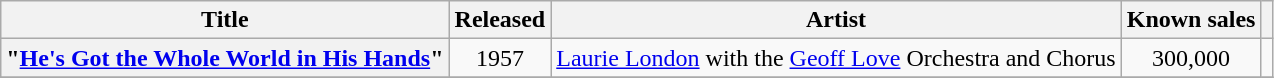<table class="wikitable plainrowheaders" style="text-align:center;">
<tr>
<th>Title</th>
<th>Released</th>
<th>Artist</th>
<th>Known sales</th>
<th></th>
</tr>
<tr>
<th scope="row">"<a href='#'>He's Got the Whole World in His Hands</a>"</th>
<td>1957</td>
<td><a href='#'>Laurie London</a> with the <a href='#'>Geoff Love</a> Orchestra and Chorus</td>
<td>300,000</td>
<td></td>
</tr>
<tr>
</tr>
</table>
